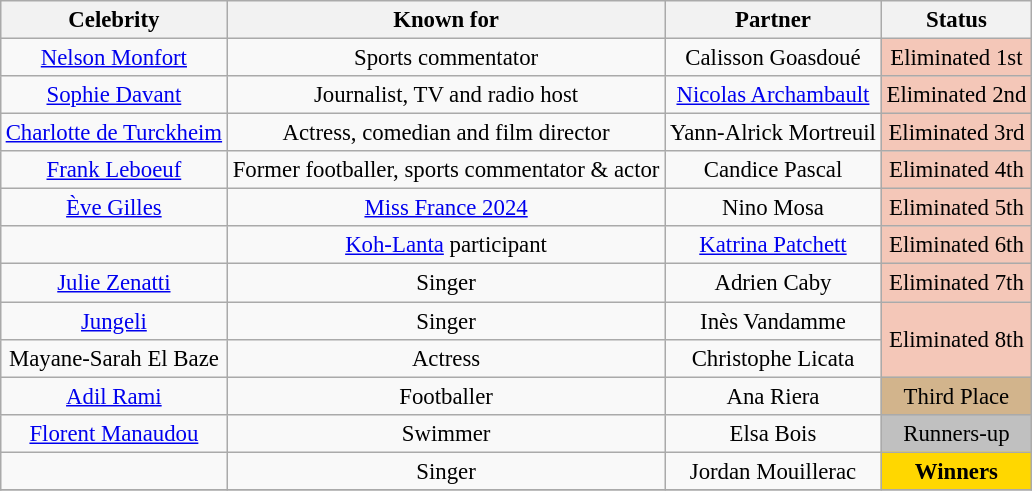<table class="wikitable sortable" style="margin:auto; text-align:center; font-size:95%;">
<tr>
<th>Celebrity</th>
<th>Known for</th>
<th>Partner</th>
<th>Status</th>
</tr>
<tr>
<td><a href='#'>Nelson Monfort</a></td>
<td>Sports commentator</td>
<td>Calisson Goasdoué</td>
<td style="background-color:#f4c7b8;">Eliminated 1st<br></td>
</tr>
<tr>
<td><a href='#'>Sophie Davant</a></td>
<td>Journalist, TV and radio host</td>
<td><a href='#'>Nicolas Archambault</a></td>
<td style="background-color:#f4c7b8;">Eliminated 2nd<br></td>
</tr>
<tr>
<td><a href='#'>Charlotte de Turckheim</a></td>
<td>Actress, comedian and film director</td>
<td>Yann-Alrick Mortreuil</td>
<td style="background-color:#f4c7b8;">Eliminated 3rd<br></td>
</tr>
<tr>
<td><a href='#'>Frank Leboeuf</a></td>
<td>Former footballer, sports commentator & actor</td>
<td>Candice Pascal</td>
<td style="background-color:#f4c7b8;">Eliminated 4th<br></td>
</tr>
<tr>
<td><a href='#'>Ève Gilles</a></td>
<td><a href='#'>Miss France 2024</a></td>
<td>Nino Mosa</td>
<td style="background-color:#f4c7b8;">Eliminated 5th<br></td>
</tr>
<tr>
<td></td>
<td><a href='#'>Koh-Lanta</a> participant</td>
<td><a href='#'>Katrina Patchett</a></td>
<td style="background-color:#f4c7b8;">Eliminated 6th<br></td>
</tr>
<tr>
<td><a href='#'>Julie Zenatti</a></td>
<td>Singer</td>
<td>Adrien Caby</td>
<td style="background-color:#f4c7b8;">Eliminated 7th<br></td>
</tr>
<tr>
<td><a href='#'>Jungeli</a></td>
<td>Singer</td>
<td>Inès Vandamme</td>
<td rowspan="2" style="background-color:#f4c7b8;">Eliminated 8th<br></td>
</tr>
<tr>
<td>Mayane-Sarah El Baze</td>
<td>Actress</td>
<td>Christophe Licata</td>
</tr>
<tr>
<td><a href='#'>Adil Rami</a></td>
<td>Footballer</td>
<td>Ana Riera</td>
<td style="background:tan;">Third Place<br></td>
</tr>
<tr>
<td><a href='#'>Florent Manaudou</a></td>
<td>Swimmer</td>
<td>Elsa Bois</td>
<td style="background:silver;">Runners-up<br></td>
</tr>
<tr>
<td></td>
<td>Singer</td>
<td>Jordan Mouillerac</td>
<td style="background:gold;"><strong>Winners</strong><br></td>
</tr>
<tr>
</tr>
</table>
